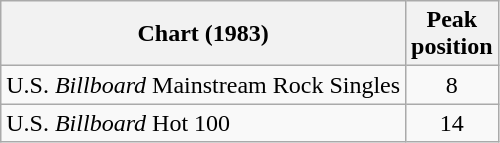<table class="wikitable">
<tr>
<th>Chart (1983)</th>
<th>Peak<br>position</th>
</tr>
<tr>
<td>U.S. <em>Billboard</em> Mainstream Rock Singles</td>
<td align="center">8</td>
</tr>
<tr>
<td>U.S. <em>Billboard</em> Hot 100 </td>
<td align="center">14</td>
</tr>
</table>
